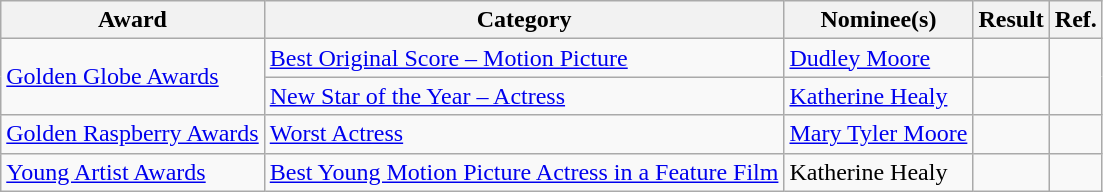<table class="wikitable">
<tr>
<th>Award</th>
<th>Category</th>
<th>Nominee(s)</th>
<th>Result</th>
<th>Ref.</th>
</tr>
<tr>
<td rowspan="2"><a href='#'>Golden Globe Awards</a></td>
<td><a href='#'>Best Original Score – Motion Picture</a></td>
<td><a href='#'>Dudley Moore</a></td>
<td></td>
<td align="center" rowspan="2"></td>
</tr>
<tr>
<td><a href='#'>New Star of the Year – Actress</a></td>
<td><a href='#'>Katherine Healy</a></td>
<td></td>
</tr>
<tr>
<td><a href='#'>Golden Raspberry Awards</a></td>
<td><a href='#'>Worst Actress</a></td>
<td><a href='#'>Mary Tyler Moore</a></td>
<td></td>
<td align="center"></td>
</tr>
<tr>
<td><a href='#'>Young Artist Awards</a></td>
<td><a href='#'>Best Young Motion Picture Actress in a Feature Film</a></td>
<td>Katherine Healy</td>
<td></td>
<td align="center"></td>
</tr>
</table>
